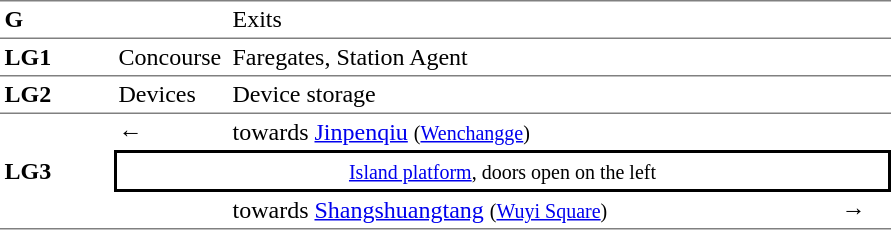<table table border=0 cellspacing=0 cellpadding=3>
<tr>
<td style="border-bottom:solid 1px gray; border-top:solid 1px gray;" valign=top><strong>G</strong></td>
<td style="border-bottom:solid 1px gray; border-top:solid 1px gray;" valign=top></td>
<td style="border-bottom:solid 1px gray; border-top:solid 1px gray;" valign=top>Exits</td>
<td style="border-bottom:solid 1px gray; border-top:solid 1px gray;" valign=top></td>
</tr>
<tr>
<td style="border-bottom:solid 1px gray;" width=70><strong>LG1</strong></td>
<td style="border-bottom:solid 1px gray;" width=70>Concourse</td>
<td style="border-bottom:solid 1px gray;" width=400>Faregates, Station Agent</td>
<td style="border-bottom:solid 1px gray;" width=30></td>
</tr>
<tr>
<td style="border-bottom:solid 1px gray;" width=70><strong>LG2</strong></td>
<td style="border-bottom:solid 1px gray;" width=70>Devices</td>
<td style="border-bottom:solid 1px gray;" width=400>Device storage</td>
<td style="border-bottom:solid 1px gray;" width=30></td>
</tr>
<tr>
<td style="border-bottom:solid 1px gray;" rowspan=3><strong>LG3</strong></td>
<td>←</td>
<td> towards <a href='#'>Jinpenqiu</a> <small>(<a href='#'>Wenchangge</a>)</small></td>
<td></td>
</tr>
<tr>
<td style="border-right:solid 2px black;border-left:solid 2px black;border-top:solid 2px black;border-bottom:solid 2px black;text-align:center;" colspan=3><small><a href='#'>Island platform</a>, doors open on the left</small></td>
</tr>
<tr>
<td style="border-bottom:solid 1px gray;"></td>
<td style="border-bottom:solid 1px gray;"> towards <a href='#'>Shangshuangtang</a> <small>(<a href='#'>Wuyi Square</a>)</small></td>
<td style="border-bottom:solid 1px gray;">→</td>
</tr>
<tr>
</tr>
</table>
